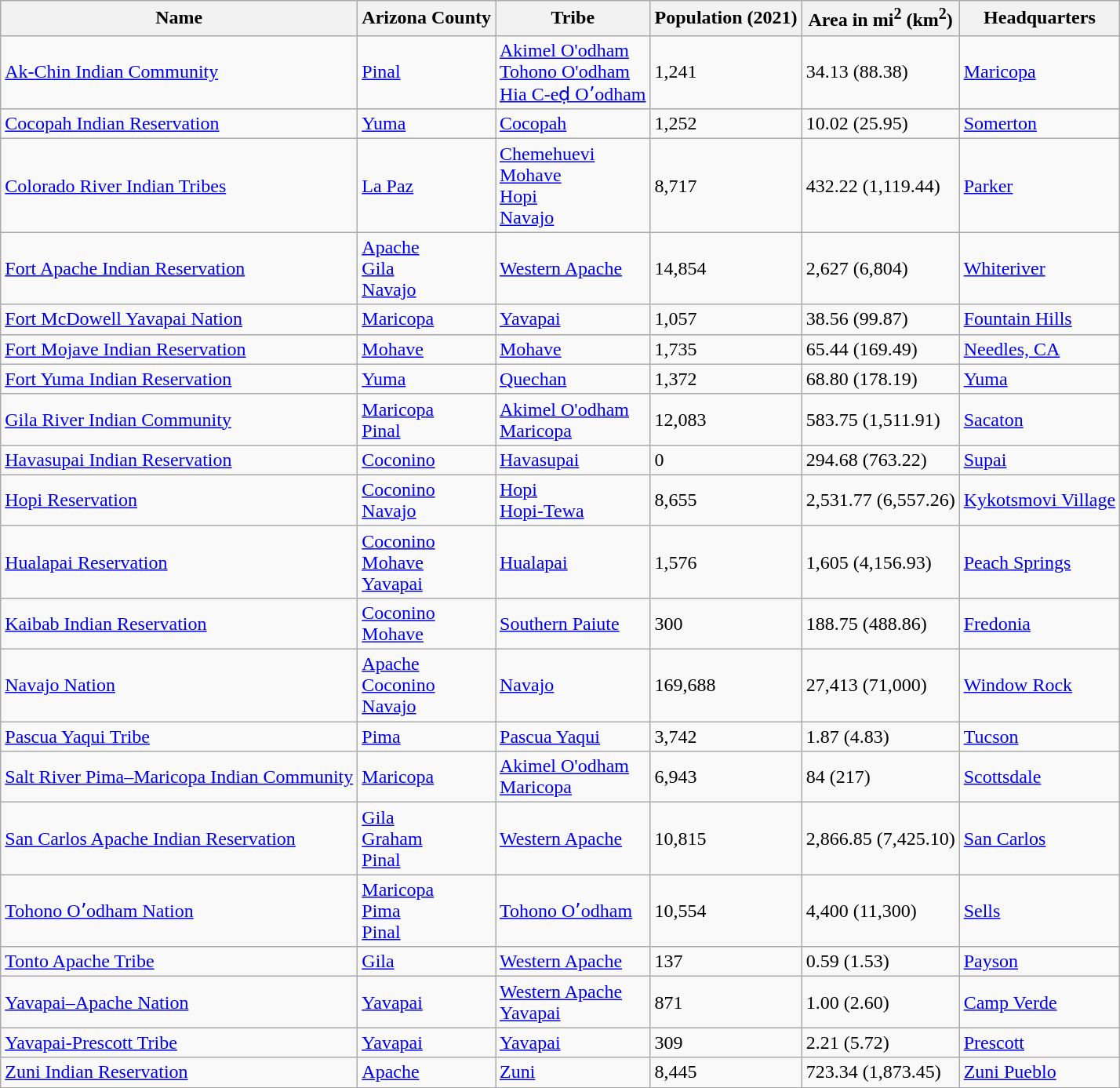<table class="wikitable sortable">
<tr>
<th>Name</th>
<th>Arizona County</th>
<th>Tribe</th>
<th>Population (2021)</th>
<th>Area in mi<sup>2</sup> (km<sup>2</sup>)</th>
<th>Headquarters</th>
</tr>
<tr>
<td><a href='#'>Ak-Chin Indian Community</a></td>
<td><a href='#'>Pinal</a></td>
<td><a href='#'>Akimel O'odham</a><br><a href='#'>Tohono O'odham</a><br><a href='#'>Hia C-eḍ Oʼodham</a></td>
<td>1,241</td>
<td>34.13 (88.38)</td>
<td><a href='#'>Maricopa</a></td>
</tr>
<tr>
<td><a href='#'>Cocopah Indian Reservation</a></td>
<td><a href='#'>Yuma</a></td>
<td><a href='#'>Cocopah</a></td>
<td>1,252</td>
<td>10.02 (25.95)</td>
<td><a href='#'>Somerton</a></td>
</tr>
<tr>
<td><a href='#'>Colorado River Indian Tribes</a> </td>
<td><a href='#'>La Paz</a></td>
<td><a href='#'>Chemehuevi</a><br><a href='#'>Mohave</a><br><a href='#'>Hopi</a><br><a href='#'>Navajo</a></td>
<td>8,717</td>
<td>432.22 (1,119.44)</td>
<td><a href='#'>Parker</a></td>
</tr>
<tr>
<td><a href='#'>Fort Apache Indian Reservation</a></td>
<td><a href='#'>Apache</a><br><a href='#'>Gila</a><br><a href='#'>Navajo</a></td>
<td><a href='#'>Western Apache</a></td>
<td>14,854</td>
<td>2,627 (6,804)</td>
<td><a href='#'>Whiteriver</a></td>
</tr>
<tr>
<td><a href='#'>Fort McDowell Yavapai Nation</a></td>
<td><a href='#'>Maricopa</a></td>
<td><a href='#'>Yavapai</a></td>
<td>1,057</td>
<td>38.56 (99.87)</td>
<td><a href='#'>Fountain Hills</a></td>
</tr>
<tr>
<td><a href='#'>Fort Mojave Indian Reservation</a> </td>
<td><a href='#'>Mohave</a></td>
<td><a href='#'>Mohave</a></td>
<td>1,735</td>
<td>65.44 (169.49)</td>
<td><a href='#'>Needles, CA</a></td>
</tr>
<tr>
<td><a href='#'>Fort Yuma Indian Reservation</a></td>
<td><a href='#'>Yuma</a></td>
<td><a href='#'>Quechan</a></td>
<td>1,372</td>
<td>68.80 (178.19)</td>
<td><a href='#'>Yuma</a></td>
</tr>
<tr>
<td><a href='#'>Gila River Indian Community</a></td>
<td><a href='#'>Maricopa</a><br><a href='#'>Pinal</a></td>
<td><a href='#'>Akimel O'odham</a><br><a href='#'>Maricopa</a></td>
<td>12,083</td>
<td>583.75 (1,511.91)</td>
<td><a href='#'>Sacaton</a></td>
</tr>
<tr>
<td><a href='#'>Havasupai Indian Reservation</a></td>
<td><a href='#'>Coconino</a></td>
<td><a href='#'>Havasupai</a></td>
<td>0</td>
<td>294.68 (763.22)</td>
<td><a href='#'>Supai</a></td>
</tr>
<tr>
<td><a href='#'>Hopi Reservation</a></td>
<td><a href='#'>Coconino</a><br><a href='#'>Navajo</a></td>
<td><a href='#'>Hopi</a><br><a href='#'>Hopi-Tewa</a></td>
<td>8,655</td>
<td>2,531.77 (6,557.26)</td>
<td><a href='#'>Kykotsmovi Village</a></td>
</tr>
<tr>
<td><a href='#'>Hualapai Reservation</a></td>
<td><a href='#'>Coconino</a><br><a href='#'>Mohave</a><br><a href='#'>Yavapai</a></td>
<td><a href='#'>Hualapai</a></td>
<td>1,576</td>
<td>1,605 (4,156.93)</td>
<td><a href='#'>Peach Springs</a></td>
</tr>
<tr>
<td><a href='#'>Kaibab Indian Reservation</a></td>
<td><a href='#'>Coconino</a><br><a href='#'>Mohave</a></td>
<td><a href='#'>Southern Paiute</a></td>
<td>300</td>
<td>188.75 (488.86)</td>
<td><a href='#'>Fredonia</a></td>
</tr>
<tr>
<td><a href='#'>Navajo Nation</a> </td>
<td><a href='#'>Apache</a><br><a href='#'>Coconino</a><br><a href='#'>Navajo</a></td>
<td><a href='#'>Navajo</a></td>
<td>169,688</td>
<td>27,413 (71,000)</td>
<td><a href='#'>Window Rock</a></td>
</tr>
<tr>
<td><a href='#'>Pascua Yaqui Tribe</a></td>
<td><a href='#'>Pima</a></td>
<td><a href='#'>Pascua Yaqui</a></td>
<td>3,742</td>
<td>1.87 (4.83)</td>
<td><a href='#'>Tucson</a></td>
</tr>
<tr>
<td><a href='#'>Salt River Pima–Maricopa Indian Community</a></td>
<td><a href='#'>Maricopa</a></td>
<td><a href='#'>Akimel O'odham</a><br><a href='#'>Maricopa</a></td>
<td>6,943</td>
<td>84 (217)</td>
<td><a href='#'>Scottsdale</a></td>
</tr>
<tr>
<td><a href='#'>San Carlos Apache Indian Reservation</a></td>
<td><a href='#'>Gila</a><br><a href='#'>Graham</a><br><a href='#'>Pinal</a></td>
<td><a href='#'>Western Apache</a></td>
<td>10,815</td>
<td>2,866.85 (7,425.10)</td>
<td><a href='#'>San Carlos</a></td>
</tr>
<tr>
<td><a href='#'>Tohono Oʼodham Nation</a></td>
<td><a href='#'>Maricopa</a><br><a href='#'>Pima</a><br><a href='#'>Pinal</a></td>
<td><a href='#'>Tohono Oʼodham</a></td>
<td>10,554</td>
<td>4,400 (11,300)</td>
<td><a href='#'>Sells</a></td>
</tr>
<tr>
<td><a href='#'>Tonto Apache Tribe</a></td>
<td><a href='#'>Gila</a></td>
<td><a href='#'>Western Apache</a></td>
<td>137</td>
<td>0.59 (1.53)</td>
<td><a href='#'>Payson</a></td>
</tr>
<tr>
<td><a href='#'>Yavapai–Apache Nation</a></td>
<td><a href='#'>Yavapai</a></td>
<td><a href='#'>Western Apache</a><br><a href='#'>Yavapai</a></td>
<td>871</td>
<td>1.00 (2.60)</td>
<td><a href='#'>Camp Verde</a></td>
</tr>
<tr>
<td><a href='#'>Yavapai-Prescott Tribe</a></td>
<td><a href='#'>Yavapai</a></td>
<td><a href='#'>Yavapai</a></td>
<td>309</td>
<td>2.21 (5.72)</td>
<td><a href='#'>Prescott</a></td>
</tr>
<tr>
<td><a href='#'>Zuni Indian Reservation</a> </td>
<td><a href='#'>Apache</a></td>
<td><a href='#'>Zuni</a></td>
<td>8,445</td>
<td>723.34 (1,873.45)</td>
<td><a href='#'>Zuni Pueblo</a></td>
</tr>
</table>
